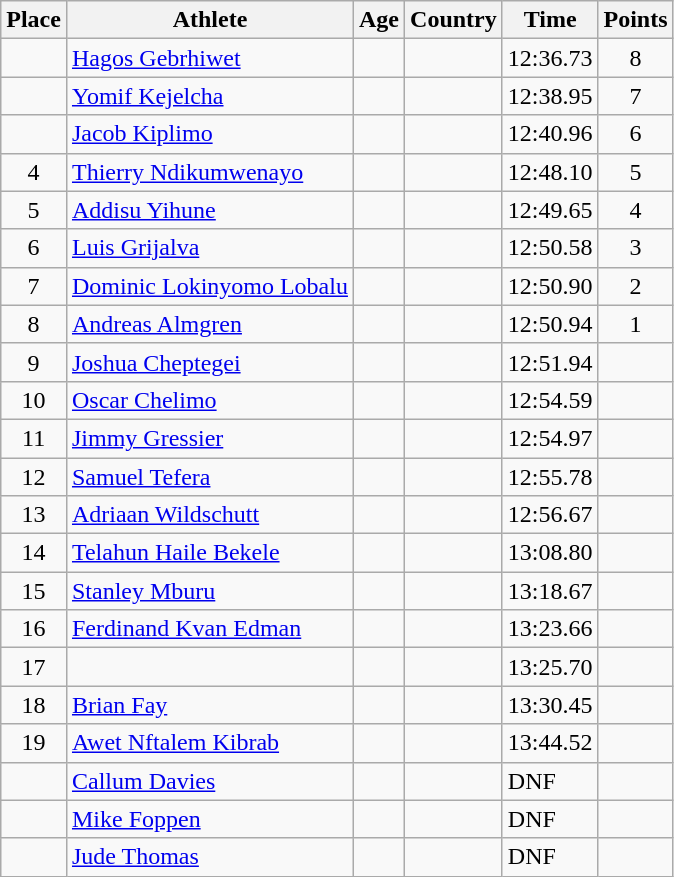<table class="wikitable mw-datatable sortable">
<tr>
<th>Place</th>
<th>Athlete</th>
<th>Age</th>
<th>Country</th>
<th>Time</th>
<th>Points</th>
</tr>
<tr>
<td align=center></td>
<td><a href='#'>Hagos Gebrhiwet</a></td>
<td></td>
<td></td>
<td>12:36.73</td>
<td align=center>8</td>
</tr>
<tr>
<td align=center></td>
<td><a href='#'>Yomif Kejelcha</a></td>
<td></td>
<td></td>
<td>12:38.95</td>
<td align=center>7</td>
</tr>
<tr>
<td align=center></td>
<td><a href='#'>Jacob Kiplimo</a></td>
<td></td>
<td></td>
<td>12:40.96</td>
<td align=center>6</td>
</tr>
<tr>
<td align=center>4</td>
<td><a href='#'>Thierry Ndikumwenayo</a></td>
<td></td>
<td></td>
<td>12:48.10</td>
<td align=center>5</td>
</tr>
<tr>
<td align=center>5</td>
<td><a href='#'>Addisu Yihune</a></td>
<td></td>
<td></td>
<td>12:49.65</td>
<td align=center>4</td>
</tr>
<tr>
<td align=center>6</td>
<td><a href='#'>Luis Grijalva</a></td>
<td></td>
<td></td>
<td>12:50.58</td>
<td align=center>3</td>
</tr>
<tr>
<td align=center>7</td>
<td><a href='#'>Dominic Lokinyomo Lobalu</a></td>
<td></td>
<td></td>
<td>12:50.90</td>
<td align=center>2</td>
</tr>
<tr>
<td align=center>8</td>
<td><a href='#'>Andreas Almgren</a></td>
<td></td>
<td></td>
<td>12:50.94</td>
<td align=center>1</td>
</tr>
<tr>
<td align=center>9</td>
<td><a href='#'>Joshua Cheptegei</a></td>
<td></td>
<td></td>
<td>12:51.94</td>
<td align=center></td>
</tr>
<tr>
<td align=center>10</td>
<td><a href='#'>Oscar Chelimo</a></td>
<td></td>
<td></td>
<td>12:54.59</td>
<td align=center></td>
</tr>
<tr>
<td align=center>11</td>
<td><a href='#'>Jimmy Gressier</a></td>
<td></td>
<td></td>
<td>12:54.97</td>
<td align=center></td>
</tr>
<tr>
<td align=center>12</td>
<td><a href='#'>Samuel Tefera</a></td>
<td></td>
<td></td>
<td>12:55.78</td>
<td align=center></td>
</tr>
<tr>
<td align=center>13</td>
<td><a href='#'>Adriaan Wildschutt</a></td>
<td></td>
<td></td>
<td>12:56.67</td>
<td align=center></td>
</tr>
<tr>
<td align=center>14</td>
<td><a href='#'>Telahun Haile Bekele</a></td>
<td></td>
<td></td>
<td>13:08.80</td>
<td align=center></td>
</tr>
<tr>
<td align=center>15</td>
<td><a href='#'>Stanley Mburu</a></td>
<td></td>
<td></td>
<td>13:18.67</td>
<td align=center></td>
</tr>
<tr>
<td align=center>16</td>
<td><a href='#'>Ferdinand Kvan Edman</a></td>
<td></td>
<td></td>
<td>13:23.66</td>
<td align=center></td>
</tr>
<tr>
<td align=center>17</td>
<td></td>
<td></td>
<td></td>
<td>13:25.70</td>
<td align=center></td>
</tr>
<tr>
<td align=center>18</td>
<td><a href='#'>Brian Fay</a></td>
<td></td>
<td></td>
<td>13:30.45</td>
<td align=center></td>
</tr>
<tr>
<td align=center>19</td>
<td><a href='#'>Awet Nftalem Kibrab</a></td>
<td></td>
<td></td>
<td>13:44.52</td>
<td align=center></td>
</tr>
<tr>
<td align=center></td>
<td><a href='#'>Callum Davies</a></td>
<td></td>
<td></td>
<td>DNF</td>
<td align=center></td>
</tr>
<tr>
<td align=center></td>
<td><a href='#'>Mike Foppen</a></td>
<td></td>
<td></td>
<td>DNF</td>
<td align=center></td>
</tr>
<tr>
<td align=center></td>
<td><a href='#'>Jude Thomas</a></td>
<td></td>
<td></td>
<td>DNF</td>
<td align=center></td>
</tr>
</table>
